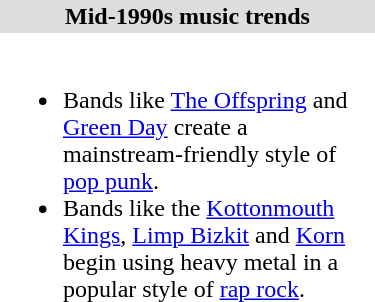<table border="0" cellpadding="2" cellspacing="0" style="float:right; width:250px; margin-left:0.5em;" class="toccolours">
<tr>
<th style="background:#ddd;">Mid-1990s music trends</th>
</tr>
<tr>
<td><br><ul><li>Bands like <a href='#'>The Offspring</a> and <a href='#'>Green Day</a> create a mainstream-friendly style of <a href='#'>pop punk</a>.</li><li>Bands like the <a href='#'>Kottonmouth Kings</a>, <a href='#'>Limp Bizkit</a> and <a href='#'>Korn</a> begin using heavy metal in a popular style of <a href='#'>rap rock</a>.</li></ul></td>
</tr>
</table>
